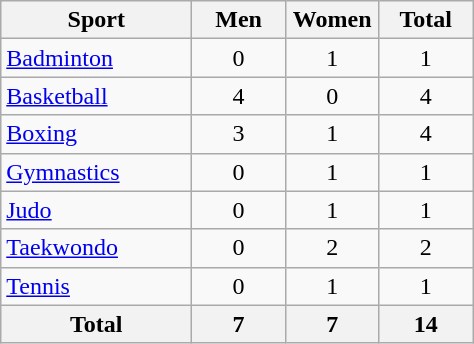<table class="wikitable sortable" style="text-align:center;">
<tr>
<th width=120>Sport</th>
<th width=55>Men</th>
<th width=55>Women</th>
<th width=55>Total</th>
</tr>
<tr>
<td align=left><a href='#'>Badminton</a></td>
<td>0</td>
<td>1</td>
<td>1</td>
</tr>
<tr>
<td align=left><a href='#'>Basketball</a></td>
<td>4</td>
<td>0</td>
<td>4</td>
</tr>
<tr>
<td align=left><a href='#'>Boxing</a></td>
<td>3</td>
<td>1</td>
<td>4</td>
</tr>
<tr>
<td align=left><a href='#'>Gymnastics</a></td>
<td>0</td>
<td>1</td>
<td>1</td>
</tr>
<tr>
<td align=left><a href='#'>Judo</a></td>
<td>0</td>
<td>1</td>
<td>1</td>
</tr>
<tr>
<td align=left><a href='#'>Taekwondo</a></td>
<td>0</td>
<td>2</td>
<td>2</td>
</tr>
<tr>
<td align=left><a href='#'>Tennis</a></td>
<td>0</td>
<td>1</td>
<td>1</td>
</tr>
<tr>
<th>Total</th>
<th>7</th>
<th>7</th>
<th>14</th>
</tr>
</table>
